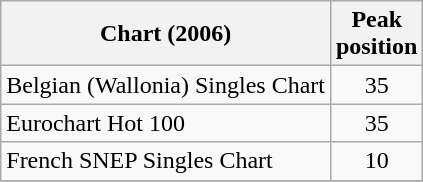<table class="wikitable sortable">
<tr>
<th>Chart (2006)</th>
<th>Peak<br>position</th>
</tr>
<tr>
<td>Belgian (Wallonia) Singles Chart</td>
<td align="center">35</td>
</tr>
<tr>
<td>Eurochart Hot 100</td>
<td align="center">35</td>
</tr>
<tr>
<td>French SNEP Singles Chart</td>
<td align="center">10</td>
</tr>
<tr>
</tr>
</table>
